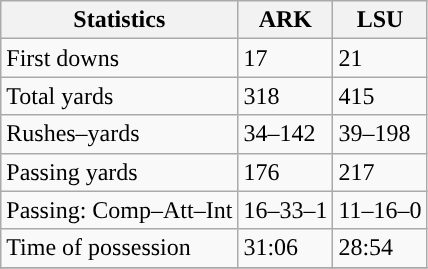<table class="wikitable" style="float: left;">
<tr>
<th>Statistics</th>
<th>ARK</th>
<th>LSU</th>
</tr>
<tr>
<td>First downs</td>
<td>17</td>
<td>21</td>
</tr>
<tr>
<td>Total yards</td>
<td>318</td>
<td>415</td>
</tr>
<tr>
<td>Rushes–yards</td>
<td>34–142</td>
<td>39–198</td>
</tr>
<tr>
<td>Passing yards</td>
<td>176</td>
<td>217</td>
</tr>
<tr>
<td>Passing: Comp–Att–Int</td>
<td>16–33–1</td>
<td>11–16–0</td>
</tr>
<tr>
<td>Time of possession</td>
<td>31:06</td>
<td>28:54</td>
</tr>
<tr>
</tr>
</table>
